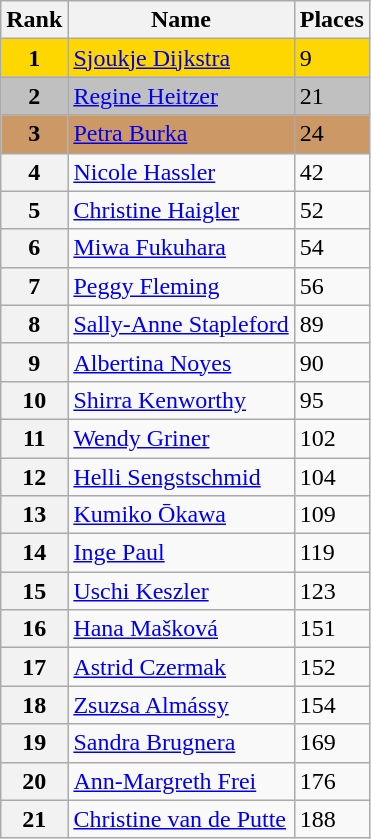<table class="wikitable">
<tr>
<th>Rank</th>
<th>Name</th>
<th>Places</th>
</tr>
<tr bgcolor=gold>
<td align=center><strong>1</strong></td>
<td> <a href='#'>Sjoukje Dijkstra</a></td>
<td>9</td>
</tr>
<tr bgcolor=silver>
<td align=center><strong>2</strong></td>
<td> <a href='#'>Regine Heitzer</a></td>
<td>21</td>
</tr>
<tr bgcolor=cc9966>
<td align=center><strong>3</strong></td>
<td> <a href='#'>Petra Burka</a></td>
<td>24</td>
</tr>
<tr>
<th>4</th>
<td> <a href='#'>Nicole Hassler</a></td>
<td>42</td>
</tr>
<tr>
<th>5</th>
<td> <a href='#'>Christine Haigler</a></td>
<td>52</td>
</tr>
<tr>
<th>6</th>
<td> <a href='#'>Miwa Fukuhara</a></td>
<td>54</td>
</tr>
<tr>
<th>7</th>
<td> <a href='#'>Peggy Fleming</a></td>
<td>56</td>
</tr>
<tr>
<th>8</th>
<td> <a href='#'>Sally-Anne Stapleford</a></td>
<td>89</td>
</tr>
<tr>
<th>9</th>
<td> <a href='#'>Albertina Noyes</a></td>
<td>90</td>
</tr>
<tr>
<th>10</th>
<td> <a href='#'>Shirra Kenworthy</a></td>
<td>95</td>
</tr>
<tr>
<th>11</th>
<td> <a href='#'>Wendy Griner</a></td>
<td>102</td>
</tr>
<tr>
<th>12</th>
<td> <a href='#'>Helli Sengstschmid</a></td>
<td>104</td>
</tr>
<tr>
<th>13</th>
<td> <a href='#'>Kumiko Ōkawa</a></td>
<td>109</td>
</tr>
<tr>
<th>14</th>
<td> <a href='#'>Inge Paul</a></td>
<td>119</td>
</tr>
<tr>
<th>15</th>
<td> <a href='#'>Uschi Keszler</a></td>
<td>123</td>
</tr>
<tr>
<th>16</th>
<td> <a href='#'>Hana Mašková</a></td>
<td>151</td>
</tr>
<tr>
<th>17</th>
<td> <a href='#'>Astrid Czermak</a></td>
<td>152</td>
</tr>
<tr>
<th>18</th>
<td> <a href='#'>Zsuzsa Almássy</a></td>
<td>154</td>
</tr>
<tr>
<th>19</th>
<td> <a href='#'>Sandra Brugnera</a></td>
<td>169</td>
</tr>
<tr>
<th>20</th>
<td> <a href='#'>Ann-Margreth Frei</a></td>
<td>176</td>
</tr>
<tr>
<th>21</th>
<td> <a href='#'>Christine van de Putte</a></td>
<td>188</td>
</tr>
</table>
